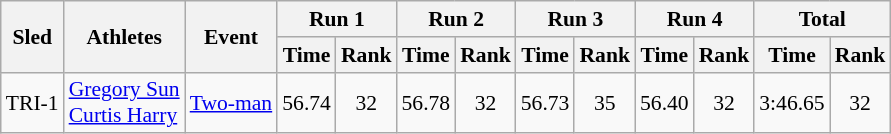<table class="wikitable" border="1" style="font-size:90%">
<tr>
<th rowspan="2">Sled</th>
<th rowspan="2">Athletes</th>
<th rowspan="2">Event</th>
<th colspan="2">Run 1</th>
<th colspan="2">Run 2</th>
<th colspan="2">Run 3</th>
<th colspan="2">Run 4</th>
<th colspan="2">Total</th>
</tr>
<tr>
<th>Time</th>
<th>Rank</th>
<th>Time</th>
<th>Rank</th>
<th>Time</th>
<th>Rank</th>
<th>Time</th>
<th>Rank</th>
<th>Time</th>
<th>Rank</th>
</tr>
<tr>
<td align="center">TRI-1</td>
<td><a href='#'>Gregory Sun</a><br><a href='#'>Curtis Harry</a></td>
<td><a href='#'>Two-man</a></td>
<td align="center">56.74</td>
<td align="center">32</td>
<td align="center">56.78</td>
<td align="center">32</td>
<td align="center">56.73</td>
<td align="center">35</td>
<td align="center">56.40</td>
<td align="center">32</td>
<td align="center">3:46.65</td>
<td align="center">32</td>
</tr>
</table>
